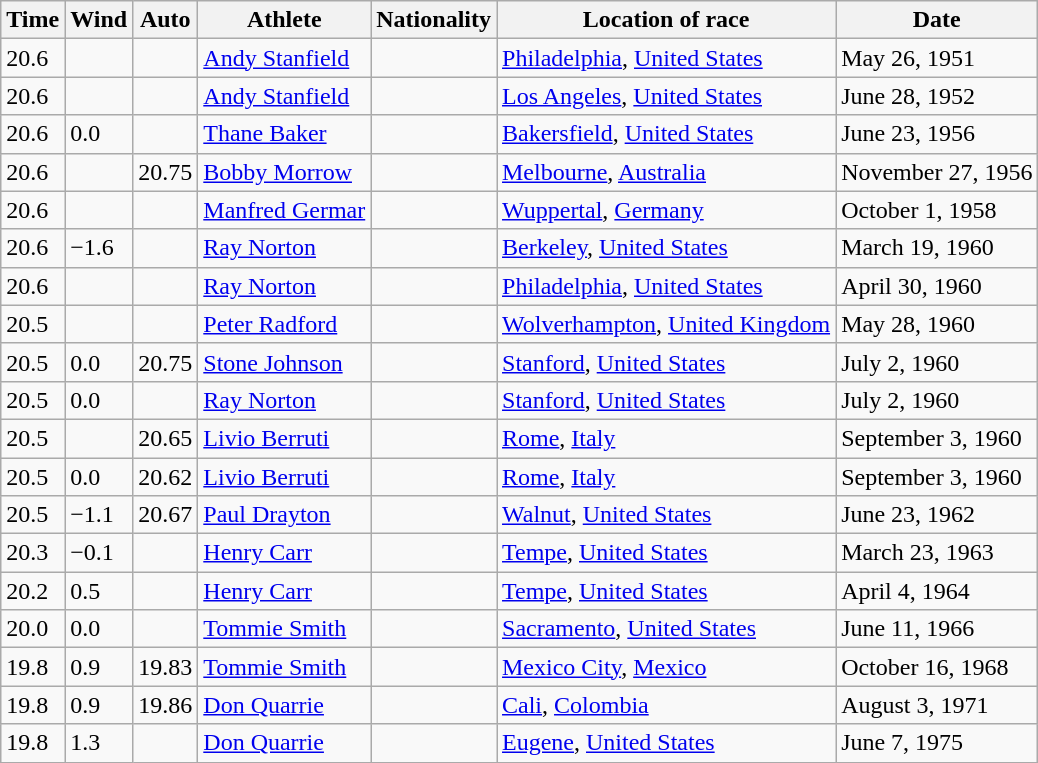<table class="wikitable" border="1">
<tr>
<th>Time</th>
<th>Wind</th>
<th>Auto</th>
<th>Athlete</th>
<th>Nationality</th>
<th>Location of race</th>
<th>Date</th>
</tr>
<tr>
<td>20.6</td>
<td></td>
<td></td>
<td><a href='#'>Andy Stanfield</a></td>
<td></td>
<td><a href='#'>Philadelphia</a>, <a href='#'>United States</a></td>
<td>May 26, 1951</td>
</tr>
<tr>
<td>20.6</td>
<td></td>
<td></td>
<td><a href='#'>Andy Stanfield</a></td>
<td></td>
<td><a href='#'>Los Angeles</a>, <a href='#'>United States</a></td>
<td>June 28, 1952</td>
</tr>
<tr>
<td>20.6</td>
<td>0.0</td>
<td></td>
<td><a href='#'>Thane Baker</a></td>
<td></td>
<td><a href='#'>Bakersfield</a>, <a href='#'>United States</a></td>
<td>June 23, 1956</td>
</tr>
<tr>
<td>20.6</td>
<td></td>
<td>20.75</td>
<td><a href='#'>Bobby Morrow</a></td>
<td></td>
<td><a href='#'>Melbourne</a>, <a href='#'>Australia</a></td>
<td>November 27, 1956</td>
</tr>
<tr>
<td>20.6</td>
<td></td>
<td></td>
<td><a href='#'>Manfred Germar</a></td>
<td></td>
<td><a href='#'>Wuppertal</a>, <a href='#'>Germany</a></td>
<td>October 1, 1958</td>
</tr>
<tr>
<td>20.6</td>
<td>−1.6</td>
<td></td>
<td><a href='#'>Ray Norton</a></td>
<td></td>
<td><a href='#'>Berkeley</a>, <a href='#'>United States</a></td>
<td>March 19, 1960</td>
</tr>
<tr>
<td>20.6</td>
<td></td>
<td></td>
<td><a href='#'>Ray Norton</a></td>
<td></td>
<td><a href='#'>Philadelphia</a>, <a href='#'>United States</a></td>
<td>April 30, 1960</td>
</tr>
<tr>
<td>20.5</td>
<td></td>
<td></td>
<td><a href='#'>Peter Radford</a></td>
<td></td>
<td><a href='#'>Wolverhampton</a>, <a href='#'>United Kingdom</a></td>
<td>May 28, 1960</td>
</tr>
<tr>
<td>20.5</td>
<td>0.0</td>
<td>20.75</td>
<td><a href='#'>Stone Johnson</a></td>
<td></td>
<td><a href='#'>Stanford</a>, <a href='#'>United States</a></td>
<td>July 2, 1960</td>
</tr>
<tr>
<td>20.5</td>
<td>0.0</td>
<td></td>
<td><a href='#'>Ray Norton</a></td>
<td></td>
<td><a href='#'>Stanford</a>, <a href='#'>United States</a></td>
<td>July 2, 1960</td>
</tr>
<tr>
<td>20.5</td>
<td></td>
<td>20.65</td>
<td><a href='#'>Livio Berruti</a></td>
<td></td>
<td><a href='#'>Rome</a>, <a href='#'>Italy</a></td>
<td>September 3, 1960</td>
</tr>
<tr>
<td>20.5</td>
<td>0.0</td>
<td>20.62</td>
<td><a href='#'>Livio Berruti</a></td>
<td></td>
<td><a href='#'>Rome</a>, <a href='#'>Italy</a></td>
<td>September 3, 1960</td>
</tr>
<tr>
<td>20.5</td>
<td>−1.1</td>
<td>20.67</td>
<td><a href='#'>Paul Drayton</a></td>
<td></td>
<td><a href='#'>Walnut</a>, <a href='#'>United States</a></td>
<td>June 23, 1962</td>
</tr>
<tr>
<td>20.3</td>
<td>−0.1</td>
<td></td>
<td><a href='#'>Henry Carr</a></td>
<td></td>
<td><a href='#'>Tempe</a>, <a href='#'>United States</a></td>
<td>March 23, 1963</td>
</tr>
<tr>
<td>20.2</td>
<td>0.5</td>
<td></td>
<td><a href='#'>Henry Carr</a></td>
<td></td>
<td><a href='#'>Tempe</a>, <a href='#'>United States</a></td>
<td>April 4, 1964</td>
</tr>
<tr>
<td>20.0</td>
<td>0.0</td>
<td></td>
<td><a href='#'>Tommie Smith</a></td>
<td></td>
<td><a href='#'>Sacramento</a>, <a href='#'>United States</a></td>
<td>June 11, 1966</td>
</tr>
<tr>
<td>19.8 </td>
<td>0.9</td>
<td>19.83 </td>
<td><a href='#'>Tommie Smith</a></td>
<td></td>
<td><a href='#'>Mexico City</a>, <a href='#'>Mexico</a></td>
<td>October 16, 1968</td>
</tr>
<tr>
<td>19.8 </td>
<td>0.9</td>
<td>19.86 </td>
<td><a href='#'>Don Quarrie</a></td>
<td></td>
<td><a href='#'>Cali</a>, <a href='#'>Colombia</a></td>
<td>August 3, 1971</td>
</tr>
<tr>
<td>19.8</td>
<td>1.3</td>
<td></td>
<td><a href='#'>Don Quarrie</a></td>
<td></td>
<td><a href='#'>Eugene</a>, <a href='#'>United States</a></td>
<td>June 7, 1975</td>
</tr>
</table>
